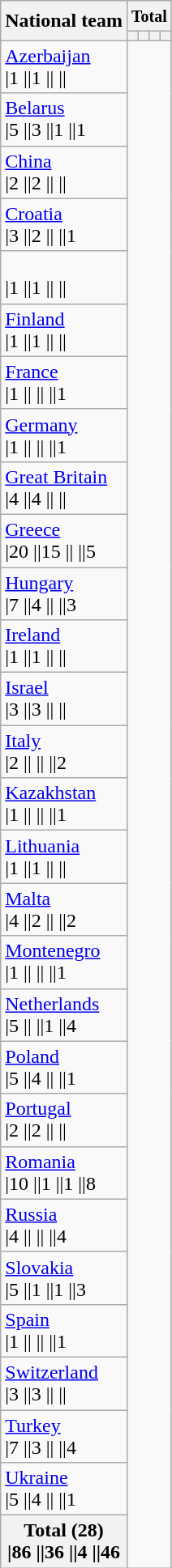<table class="wikitable sortable" style="text-align:center">
<tr>
<th align="center" rowspan="2">National team</th>
<th align="center" colspan="4"><small>Total</small></th>
</tr>
<tr>
<th><small></small></th>
<th><small></small></th>
<th><small></small></th>
<th><small></small></th>
</tr>
<tr>
<td align="left"> <a href='#'>Azerbaijan</a><br>|1 ||1 || ||</td>
</tr>
<tr>
<td align="left"> <a href='#'>Belarus</a><br>|5 ||3 ||1 ||1</td>
</tr>
<tr>
<td align="left"> <a href='#'>China</a><br>|2 ||2 || ||</td>
</tr>
<tr>
<td align="left"> <a href='#'>Croatia</a><br>|3 ||2 || ||1</td>
</tr>
<tr>
<td align="left"><br>|1 ||1 || ||</td>
</tr>
<tr>
<td align="left"> <a href='#'>Finland</a><br>|1 ||1 || ||</td>
</tr>
<tr>
<td align="left"> <a href='#'>France</a><br>|1 || || ||1</td>
</tr>
<tr>
<td align="left"> <a href='#'>Germany</a><br>|1 || || ||1</td>
</tr>
<tr>
<td align="left"> <a href='#'>Great Britain</a><br>|4 ||4 || ||</td>
</tr>
<tr>
<td align="left"> <a href='#'>Greece</a><br>|20 ||15 || ||5</td>
</tr>
<tr>
<td align="left"> <a href='#'>Hungary</a><br>|7 ||4 || ||3</td>
</tr>
<tr>
<td align="left"> <a href='#'>Ireland</a><br>|1 ||1 || ||</td>
</tr>
<tr>
<td align="left"> <a href='#'>Israel</a><br>|3 ||3 || ||</td>
</tr>
<tr>
<td align="left"> <a href='#'>Italy</a><br>|2 || || ||2</td>
</tr>
<tr>
<td align="left"> <a href='#'>Kazakhstan</a><br>|1 || || ||1</td>
</tr>
<tr>
<td align="left"> <a href='#'>Lithuania</a><br>|1 ||1 || ||</td>
</tr>
<tr>
<td align="left"> <a href='#'>Malta</a><br>|4 ||2 || ||2</td>
</tr>
<tr>
<td align="left"> <a href='#'>Montenegro</a><br>|1 || || ||1</td>
</tr>
<tr>
<td align="left"> <a href='#'>Netherlands</a><br>|5 || ||1 ||4</td>
</tr>
<tr>
<td align="left"> <a href='#'>Poland</a><br>|5 ||4 || ||1</td>
</tr>
<tr>
<td align="left"> <a href='#'>Portugal</a><br>|2 ||2 || ||</td>
</tr>
<tr>
<td align="left"> <a href='#'>Romania</a><br>|10 ||1 ||1 ||8</td>
</tr>
<tr>
<td align="left"> <a href='#'>Russia</a><br>|4 || || ||4</td>
</tr>
<tr>
<td align="left"> <a href='#'>Slovakia</a><br>|5 ||1 ||1 ||3</td>
</tr>
<tr>
<td align="left"> <a href='#'>Spain</a><br>|1 || || ||1</td>
</tr>
<tr>
<td align="left"> <a href='#'>Switzerland</a><br>|3 ||3 || ||</td>
</tr>
<tr>
<td align="left"> <a href='#'>Turkey</a><br>|7 ||3 || ||4</td>
</tr>
<tr>
<td align="left"> <a href='#'>Ukraine</a><br>|5 ||4 || ||1</td>
</tr>
<tr>
<th>Total (28)<br>|86 ||36 ||4 ||46</th>
</tr>
</table>
